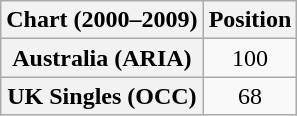<table class="wikitable sortable plainrowheaders" style="text-align:center">
<tr>
<th scope="col">Chart (2000–2009)</th>
<th scope="col">Position</th>
</tr>
<tr>
<th scope="row">Australia (ARIA)</th>
<td style="text-align:center;">100</td>
</tr>
<tr>
<th scope="row">UK Singles (OCC)</th>
<td style="text-align:center;">68</td>
</tr>
</table>
